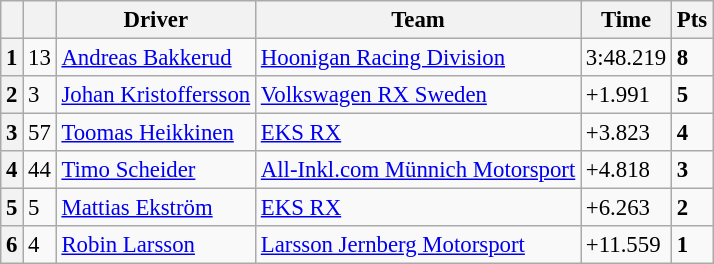<table class=wikitable style="font-size:95%">
<tr>
<th></th>
<th></th>
<th>Driver</th>
<th>Team</th>
<th>Time</th>
<th>Pts</th>
</tr>
<tr>
<th>1</th>
<td>13</td>
<td> <a href='#'>Andreas Bakkerud</a></td>
<td><a href='#'>Hoonigan Racing Division</a></td>
<td>3:48.219</td>
<td><strong>8</strong></td>
</tr>
<tr>
<th>2</th>
<td>3</td>
<td> <a href='#'>Johan Kristoffersson</a></td>
<td><a href='#'>Volkswagen RX Sweden</a></td>
<td>+1.991</td>
<td><strong>5</strong></td>
</tr>
<tr>
<th>3</th>
<td>57</td>
<td> <a href='#'>Toomas Heikkinen</a></td>
<td><a href='#'>EKS RX</a></td>
<td>+3.823</td>
<td><strong>4</strong></td>
</tr>
<tr>
<th>4</th>
<td>44</td>
<td> <a href='#'>Timo Scheider</a></td>
<td><a href='#'>All-Inkl.com Münnich Motorsport</a></td>
<td>+4.818</td>
<td><strong>3</strong></td>
</tr>
<tr>
<th>5</th>
<td>5</td>
<td> <a href='#'>Mattias Ekström</a></td>
<td><a href='#'>EKS RX</a></td>
<td>+6.263</td>
<td><strong>2</strong></td>
</tr>
<tr>
<th>6</th>
<td>4</td>
<td> <a href='#'>Robin Larsson</a></td>
<td><a href='#'>Larsson Jernberg Motorsport</a></td>
<td>+11.559</td>
<td><strong>1</strong></td>
</tr>
</table>
